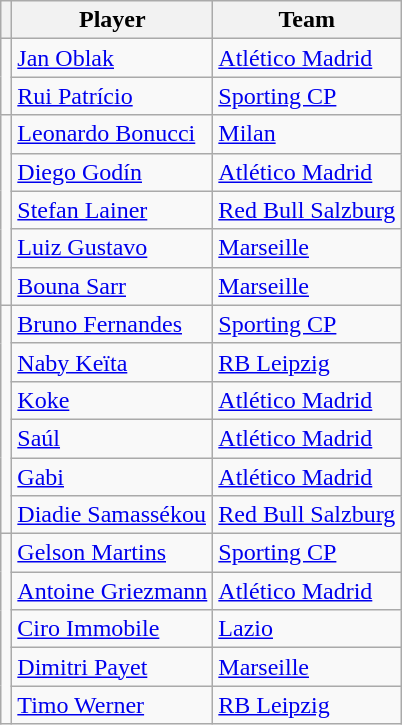<table class="wikitable" style="text-align:center">
<tr>
<th></th>
<th>Player</th>
<th>Team</th>
</tr>
<tr>
<td rowspan=2></td>
<td align=left> <a href='#'>Jan Oblak</a></td>
<td align=left> <a href='#'>Atlético Madrid</a></td>
</tr>
<tr>
<td align=left> <a href='#'>Rui Patrício</a></td>
<td align=left> <a href='#'>Sporting CP</a></td>
</tr>
<tr>
<td rowspan=5></td>
<td align=left> <a href='#'>Leonardo Bonucci</a></td>
<td align=left> <a href='#'>Milan</a></td>
</tr>
<tr>
<td align=left> <a href='#'>Diego Godín</a></td>
<td align=left> <a href='#'>Atlético Madrid</a></td>
</tr>
<tr>
<td align=left> <a href='#'>Stefan Lainer</a></td>
<td align=left> <a href='#'>Red Bull Salzburg</a></td>
</tr>
<tr>
<td align=left> <a href='#'>Luiz Gustavo</a></td>
<td align=left> <a href='#'>Marseille</a></td>
</tr>
<tr>
<td align=left> <a href='#'>Bouna Sarr</a></td>
<td align=left> <a href='#'>Marseille</a></td>
</tr>
<tr>
<td rowspan=6></td>
<td align=left> <a href='#'>Bruno Fernandes</a></td>
<td align=left> <a href='#'>Sporting CP</a></td>
</tr>
<tr>
<td align=left> <a href='#'>Naby Keïta</a></td>
<td align=left> <a href='#'>RB Leipzig</a></td>
</tr>
<tr>
<td align=left> <a href='#'>Koke</a></td>
<td align=left> <a href='#'>Atlético Madrid</a></td>
</tr>
<tr>
<td align=left> <a href='#'>Saúl</a></td>
<td align=left> <a href='#'>Atlético Madrid</a></td>
</tr>
<tr>
<td align=left> <a href='#'>Gabi</a></td>
<td align=left> <a href='#'>Atlético Madrid</a></td>
</tr>
<tr>
<td align=left> <a href='#'>Diadie Samassékou</a></td>
<td align=left> <a href='#'>Red Bull Salzburg</a></td>
</tr>
<tr>
<td rowspan=5></td>
<td align=left> <a href='#'>Gelson Martins</a></td>
<td align=left> <a href='#'>Sporting CP</a></td>
</tr>
<tr>
<td align=left> <a href='#'>Antoine Griezmann</a></td>
<td align=left> <a href='#'>Atlético Madrid</a></td>
</tr>
<tr>
<td align=left> <a href='#'>Ciro Immobile</a></td>
<td align=left> <a href='#'>Lazio</a></td>
</tr>
<tr>
<td align=left> <a href='#'>Dimitri Payet</a></td>
<td align=left> <a href='#'>Marseille</a></td>
</tr>
<tr>
<td align=left> <a href='#'>Timo Werner</a></td>
<td align=left> <a href='#'>RB Leipzig</a></td>
</tr>
</table>
